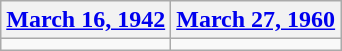<table class=wikitable>
<tr>
<th><a href='#'>March 16, 1942</a></th>
<th><a href='#'>March 27, 1960</a></th>
</tr>
<tr>
<td></td>
<td></td>
</tr>
</table>
